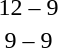<table style="text-align:center">
<tr>
<th width=200></th>
<th width=100></th>
<th width=200></th>
</tr>
<tr>
<td align=right><strong></strong></td>
<td>12 – 9</td>
<td align=left></td>
</tr>
<tr>
<td align=right><strong></strong></td>
<td>9 – 9</td>
<td align=left><strong></strong></td>
</tr>
</table>
